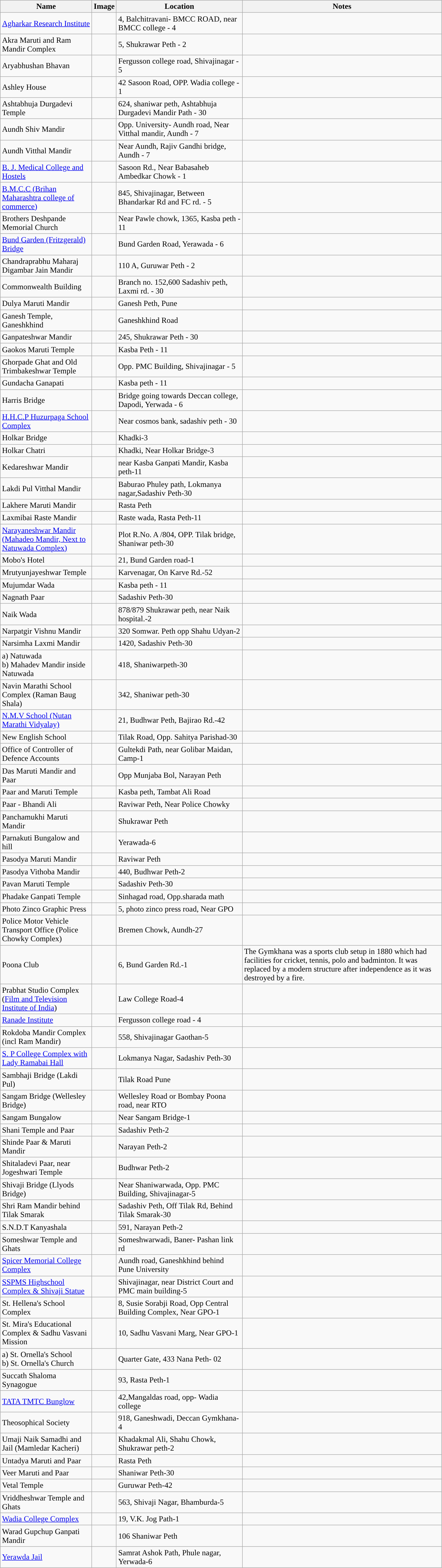<table class="wikitable sortable">
<tr>
<th style="width:180px;">Name</th>
<th class="unsortable">Image</th>
<th style="width:250px;">Location</th>
<th style="width:400px;"class="unsortable">Notes</th>
</tr>
<tr>
<td><a href='#'>Agharkar Research Institute</a></td>
<td></td>
<td>4, Balchitravani- BMCC ROAD, near BMCC college - 4<br><small></small></td>
<td></td>
</tr>
<tr>
<td>Akra Maruti and Ram Mandir Complex</td>
<td></td>
<td>5, Shukrawar Peth - 2<br><small></small></td>
<td></td>
</tr>
<tr>
<td>Aryabhushan Bhavan</td>
<td></td>
<td>Fergusson college road, Shivajinagar - 5<br><small></small></td>
<td></td>
</tr>
<tr>
<td>Ashley House</td>
<td></td>
<td>42 Sasoon Road, OPP. Wadia college - 1<br><small></small></td>
<td></td>
</tr>
<tr>
<td>Ashtabhuja Durgadevi Temple</td>
<td></td>
<td>624, shaniwar peth, Ashtabhuja Durgadevi Mandir Path - 30<br><small></small></td>
<td></td>
</tr>
<tr>
<td>Aundh Shiv Mandir</td>
<td></td>
<td>Opp. University- Aundh road, Near Vitthal mandir, Aundh - 7<br><small></small></td>
<td></td>
</tr>
<tr>
<td>Aundh Vitthal Mandir</td>
<td></td>
<td>Near Aundh, Rajiv Gandhi bridge, Aundh - 7<br><small></small></td>
<td></td>
</tr>
<tr>
<td><a href='#'>B. J. Medical College and Hostels</a></td>
<td></td>
<td>Sasoon Rd., Near Babasaheb Ambedkar Chowk - 1<br><small></small></td>
<td></td>
</tr>
<tr>
<td><a href='#'>B.M.C.C (Brihan Maharashtra college of commerce)</a></td>
<td></td>
<td>845, Shivajinagar, Between Bhandarkar Rd and FC rd. - 5<br><small></small></td>
<td></td>
</tr>
<tr>
<td>Brothers Deshpande Memorial Church</td>
<td></td>
<td>Near Pawle chowk, 1365, Kasba peth - 11<br><small></small></td>
<td></td>
</tr>
<tr>
<td><a href='#'>Bund Garden (Fritzgerald) Bridge</a></td>
<td></td>
<td>Bund Garden Road, Yerawada - 6<br><small></small></td>
<td></td>
</tr>
<tr>
<td>Chandraprabhu Maharaj Digambar Jain Mandir</td>
<td></td>
<td>110 A, Guruwar Peth - 2<br><small></small></td>
<td></td>
</tr>
<tr>
<td>Commonwealth Building</td>
<td></td>
<td>Branch no. 152,600 Sadashiv peth, Laxmi rd. - 30<br><small></small></td>
<td></td>
</tr>
<tr>
<td>Dulya Maruti Mandir</td>
<td></td>
<td>Ganesh Peth, Pune<br><small></small></td>
<td></td>
</tr>
<tr>
<td>Ganesh Temple, Ganeshkhind</td>
<td></td>
<td>Ganeshkhind Road<br><small></small></td>
<td></td>
</tr>
<tr>
<td>Ganpateshwar Mandir</td>
<td></td>
<td>245, Shukrawar Peth - 30</td>
<td></td>
</tr>
<tr>
<td>Gaokos Maruti Temple</td>
<td></td>
<td>Kasba Peth - 11<br><small></small></td>
<td></td>
</tr>
<tr>
<td>Ghorpade Ghat and Old Trimbakeshwar Temple</td>
<td></td>
<td>Opp. PMC Building, Shivajinagar - 5<br><small></small></td>
<td></td>
</tr>
<tr>
<td>Gundacha Ganapati</td>
<td></td>
<td>Kasba peth - 11<br><small></small></td>
<td></td>
</tr>
<tr>
<td>Harris Bridge</td>
<td></td>
<td>Bridge going towards Deccan college, Dapodi, Yerwada - 6<br><small></small></td>
<td></td>
</tr>
<tr>
<td><a href='#'>H.H.C.P Huzurpaga School Complex</a></td>
<td></td>
<td>Near cosmos bank, sadashiv peth - 30<br><small></small></td>
<td></td>
</tr>
<tr>
<td>Holkar Bridge</td>
<td></td>
<td>Khadki-3<br><small></small></td>
<td></td>
</tr>
<tr>
<td>Holkar Chatri</td>
<td></td>
<td>Khadki, Near Holkar Bridge-3<br><small></small></td>
<td></td>
</tr>
<tr>
<td>Kedareshwar Mandir</td>
<td></td>
<td>near Kasba Ganpati Mandir, Kasba peth-11<br><small></small></td>
<td></td>
</tr>
<tr>
<td>Lakdi Pul Vitthal Mandir</td>
<td></td>
<td>Baburao Phuley path, Lokmanya nagar,Sadashiv Peth-30<br><small></small></td>
<td></td>
</tr>
<tr>
<td>Lakhere Maruti Mandir</td>
<td></td>
<td>Rasta Peth<br><small></small></td>
<td></td>
</tr>
<tr>
<td>Laxmibai Raste Mandir</td>
<td></td>
<td>Raste wada, Rasta Peth-11<br><small></small></td>
<td></td>
</tr>
<tr>
<td><a href='#'>Narayaneshwar Mandir (Mahadeo Mandir, Next to Natuwada Complex)</a></td>
<td></td>
<td>Plot R.No. A /804, OPP. Tilak bridge, Shaniwar peth-30<br><small></small></td>
<td></td>
</tr>
<tr>
<td>Mobo's Hotel</td>
<td></td>
<td>21, Bund Garden road-1<br><small></small></td>
<td></td>
</tr>
<tr>
<td>Mrutyunjayeshwar Temple</td>
<td></td>
<td>Karvenagar, On Karve Rd.-52<br><small></small></td>
<td></td>
</tr>
<tr>
<td>Mujumdar Wada</td>
<td></td>
<td>Kasba peth - 11<br><small></small></td>
<td></td>
</tr>
<tr>
<td>Nagnath Paar</td>
<td></td>
<td>Sadashiv Peth-30<br><small></small></td>
<td></td>
</tr>
<tr>
<td>Naik Wada</td>
<td></td>
<td>878/879 Shukrawar peth, near Naik hospital.-2<br><small></small></td>
<td></td>
</tr>
<tr>
<td>Narpatgir Vishnu Mandir</td>
<td></td>
<td>320 Somwar. Peth opp Shahu Udyan-2<br><small></small></td>
<td></td>
</tr>
<tr>
<td>Narsimha Laxmi Mandir</td>
<td></td>
<td>1420, Sadashiv Peth-30<br><small></small></td>
<td></td>
</tr>
<tr>
<td>a) Natuwada<br>b) Mahadev Mandir inside Natuwada</td>
<td></td>
<td>418, Shaniwarpeth-30<br><small></small></td>
<td></td>
</tr>
<tr>
<td>Navin Marathi School Complex (Raman Baug Shala)</td>
<td></td>
<td>342, Shaniwar peth-30<br><small></small></td>
<td></td>
</tr>
<tr>
<td><a href='#'>N.M.V School (Nutan Marathi Vidyalay)</a></td>
<td></td>
<td>21, Budhwar Peth, Bajirao Rd.-42<br><small></small></td>
<td></td>
</tr>
<tr>
<td>New English School</td>
<td></td>
<td>Tilak Road, Opp. Sahitya Parishad-30<br><small></small></td>
<td></td>
</tr>
<tr>
<td>Office of Controller of Defence Accounts</td>
<td></td>
<td>Gultekdi Path, near Golibar Maidan, Camp-1<br><small></small></td>
<td></td>
</tr>
<tr>
<td>Das Maruti Mandir and Paar</td>
<td></td>
<td>Opp Munjaba Bol, Narayan Peth<br><small></small></td>
<td></td>
</tr>
<tr>
<td>Paar and Maruti Temple</td>
<td></td>
<td>Kasba peth, Tambat Ali Road<br><small></small></td>
<td></td>
</tr>
<tr>
<td>Paar - Bhandi Ali</td>
<td></td>
<td>Raviwar Peth, Near Police Chowky<br><small></small></td>
<td></td>
</tr>
<tr>
<td>Panchamukhi Maruti Mandir</td>
<td></td>
<td>Shukrawar Peth<br><small></small></td>
<td></td>
</tr>
<tr>
<td>Parnakuti Bungalow and hill</td>
<td></td>
<td>Yerawada-6<br><small></small></td>
<td></td>
</tr>
<tr>
<td>Pasodya Maruti Mandir</td>
<td></td>
<td>Raviwar Peth<br><small></small></td>
<td></td>
</tr>
<tr>
<td>Pasodya Vithoba Mandir</td>
<td></td>
<td>440, Budhwar Peth-2<br><small></small></td>
<td></td>
</tr>
<tr>
<td>Pavan Maruti Temple</td>
<td></td>
<td>Sadashiv Peth-30<br><small></small></td>
<td></td>
</tr>
<tr>
<td>Phadake Ganpati Temple</td>
<td></td>
<td>Sinhagad road, Opp.sharada math<br><small></small></td>
<td></td>
</tr>
<tr>
<td>Photo Zinco Graphic Press</td>
<td></td>
<td>5, photo zinco press road, Near GPO<br><small></small></td>
<td></td>
</tr>
<tr>
<td>Police Motor Vehicle Transport Office (Police Chowky Complex)</td>
<td></td>
<td>Bremen Chowk, Aundh-27<br><small></small></td>
<td></td>
</tr>
<tr>
<td>Poona Club</td>
<td></td>
<td>6, Bund Garden Rd.-1<br><small></small></td>
<td>The Gymkhana was a sports club setup in 1880 which had facilities for cricket, tennis, polo and badminton. It was replaced by a modern structure after independence as it was destroyed by a fire.</td>
</tr>
<tr>
<td>Prabhat Studio Complex (<a href='#'>Film and Television Institute of India</a>)</td>
<td></td>
<td>Law College Road-4<br><small></small></td>
<td></td>
</tr>
<tr>
<td><a href='#'>Ranade Institute</a></td>
<td></td>
<td>Fergusson college road - 4<br><small></small></td>
<td></td>
</tr>
<tr>
<td>Rokdoba Mandir Complex (incl Ram Mandir)</td>
<td></td>
<td>558, Shivajinagar Gaothan-5<br><small></small></td>
<td></td>
</tr>
<tr>
<td><a href='#'>S. P College Complex with Lady Ramabai Hall</a></td>
<td></td>
<td>Lokmanya Nagar, Sadashiv Peth-30<br><small></small></td>
<td></td>
</tr>
<tr>
<td>Sambhaji Bridge (Lakdi Pul)</td>
<td></td>
<td>Tilak Road Pune<br><small></small></td>
<td></td>
</tr>
<tr>
<td>Sangam Bridge (Wellesley Bridge)</td>
<td></td>
<td>Wellesley Road or Bombay Poona road, near RTO<br><small></small></td>
<td></td>
</tr>
<tr>
<td>Sangam Bungalow</td>
<td></td>
<td>Near Sangam Bridge-1<br><small></small></td>
<td></td>
</tr>
<tr>
<td>Shani Temple and Paar</td>
<td></td>
<td>Sadashiv Peth-2<br><small></small></td>
<td></td>
</tr>
<tr>
<td>Shinde Paar & Maruti Mandir</td>
<td></td>
<td>Narayan Peth-2<br><small></small></td>
<td></td>
</tr>
<tr>
<td>Shitaladevi Paar, near Jogeshwari Temple</td>
<td></td>
<td>Budhwar Peth-2<br><small></small></td>
<td></td>
</tr>
<tr>
<td>Shivaji Bridge (Llyods Bridge)</td>
<td></td>
<td>Near Shaniwarwada, Opp. PMC Building, Shivajinagar-5<br><small></small></td>
<td></td>
</tr>
<tr>
<td>Shri Ram Mandir behind Tilak Smarak</td>
<td></td>
<td>Sadashiv Peth, Off Tilak Rd, Behind Tilak Smarak-30<br><small></small></td>
<td></td>
</tr>
<tr>
<td>S.N.D.T Kanyashala</td>
<td></td>
<td>591, Narayan Peth-2<br><small></small></td>
<td></td>
</tr>
<tr>
<td>Someshwar Temple and Ghats</td>
<td></td>
<td>Someshwarwadi, Baner- Pashan link rd<br><small></small></td>
<td></td>
</tr>
<tr>
<td><a href='#'>Spicer Memorial College Complex</a></td>
<td></td>
<td>Aundh road, Ganeshkhind behind Pune University<br><small></small></td>
<td></td>
</tr>
<tr>
<td><a href='#'>SSPMS Highschool Complex & Shivaji Statue</a></td>
<td></td>
<td>Shivajinagar, near District Court and PMC main building-5<br><small></small></td>
<td></td>
</tr>
<tr>
<td>St. Hellena's School Complex</td>
<td></td>
<td>8, Susie Sorabji Road, Opp Central Building Complex, Near GPO-1<br><small></small></td>
<td></td>
</tr>
<tr>
<td>St. Mira's Educational Complex & Sadhu Vasvani Mission</td>
<td></td>
<td>10, Sadhu Vasvani Marg, Near GPO-1<br><small></small></td>
<td></td>
</tr>
<tr>
<td>a) St. Ornella's School<br>b) St. Ornella's Church</td>
<td></td>
<td>Quarter Gate, 433 Nana Peth- 02<br><small></small></td>
<td></td>
</tr>
<tr>
<td>Succath Shaloma Synagogue</td>
<td></td>
<td>93, Rasta Peth-1<br><small></small></td>
<td></td>
</tr>
<tr>
<td><a href='#'>TATA TMTC Bunglow</a></td>
<td></td>
<td>42,Mangaldas road, opp- Wadia college<br><small></small></td>
<td></td>
</tr>
<tr>
<td>Theosophical Society</td>
<td></td>
<td>918, Ganeshwadi, Deccan Gymkhana-4<br><small></small></td>
<td></td>
</tr>
<tr>
<td>Umaji Naik Samadhi and Jail (Mamledar Kacheri)</td>
<td></td>
<td>Khadakmal Ali, Shahu Chowk, Shukrawar peth-2<br><small></small></td>
<td></td>
</tr>
<tr>
<td>Untadya Maruti and Paar</td>
<td></td>
<td>Rasta Peth<br><small></small></td>
<td></td>
</tr>
<tr>
<td>Veer Maruti and Paar</td>
<td></td>
<td>Shaniwar Peth-30<br><small></small></td>
<td></td>
</tr>
<tr>
<td>Vetal Temple</td>
<td></td>
<td>Guruwar Peth-42<br><small></small></td>
<td></td>
</tr>
<tr>
<td>Vriddheshwar Temple and Ghats</td>
<td></td>
<td>563, Shivaji Nagar, Bhamburda-5<br><small></small></td>
<td></td>
</tr>
<tr>
<td><a href='#'>Wadia College Complex</a></td>
<td></td>
<td>19, V.K. Jog Path-1<br><small></small></td>
<td></td>
</tr>
<tr>
<td>Warad Gupchup Ganpati Mandir</td>
<td></td>
<td>106 Shaniwar Peth<br><small></small></td>
<td></td>
</tr>
<tr>
<td><a href='#'>Yerawda Jail</a></td>
<td></td>
<td>Samrat Ashok Path, Phule nagar, Yerwada-6<br><small></small></td>
<td></td>
</tr>
</table>
